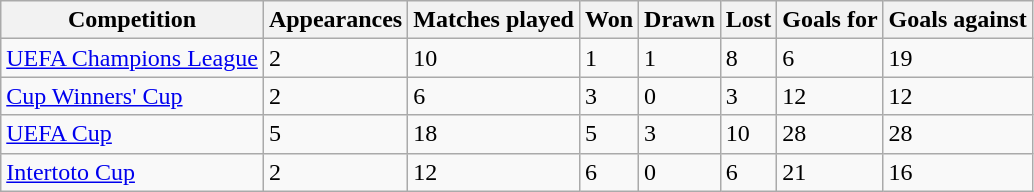<table class="wikitable">
<tr>
<th>Competition</th>
<th>Appearances</th>
<th>Matches played</th>
<th>Won</th>
<th>Drawn</th>
<th>Lost</th>
<th>Goals for</th>
<th>Goals against</th>
</tr>
<tr>
<td><a href='#'>UEFA Champions League</a></td>
<td>2</td>
<td>10</td>
<td>1</td>
<td>1</td>
<td>8</td>
<td>6</td>
<td>19</td>
</tr>
<tr>
<td><a href='#'>Cup Winners' Cup</a></td>
<td>2</td>
<td>6</td>
<td>3</td>
<td>0</td>
<td>3</td>
<td>12</td>
<td>12</td>
</tr>
<tr>
<td><a href='#'>UEFA Cup</a></td>
<td>5</td>
<td>18</td>
<td>5</td>
<td>3</td>
<td>10</td>
<td>28</td>
<td>28</td>
</tr>
<tr>
<td><a href='#'>Intertoto Cup</a></td>
<td>2</td>
<td>12</td>
<td>6</td>
<td>0</td>
<td>6</td>
<td>21</td>
<td>16</td>
</tr>
</table>
